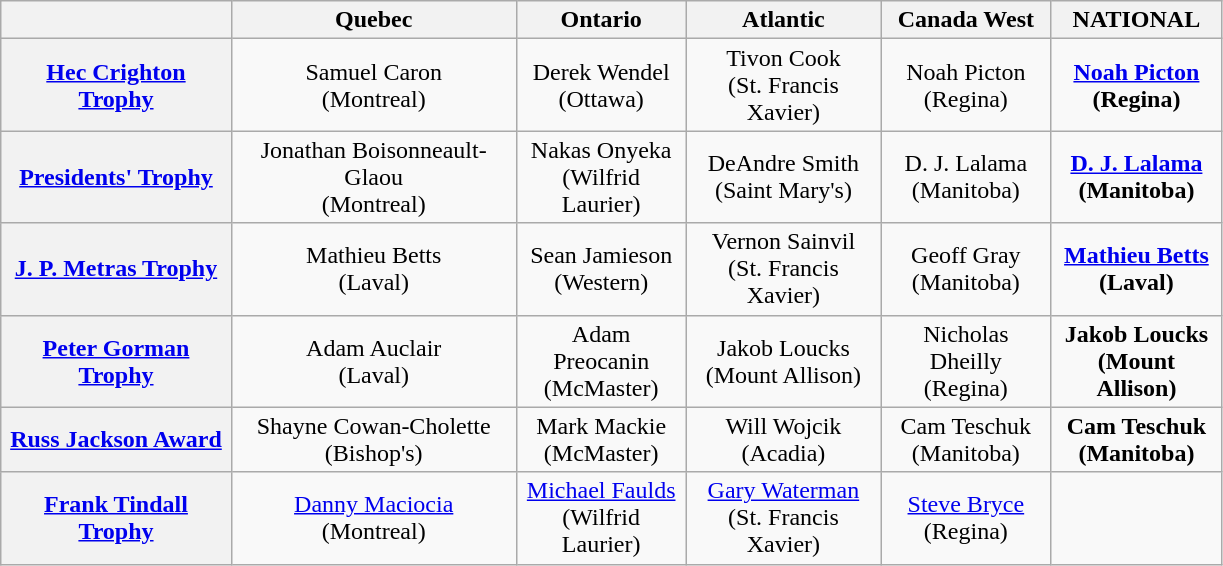<table class="wikitable" style="text-align: center; width: 815px; height: 250px;">
<tr>
<th scope="col"></th>
<th scope="col">Quebec</th>
<th scope="col">Ontario</th>
<th scope="col">Atlantic</th>
<th scope="col">Canada West</th>
<th scope="col">NATIONAL</th>
</tr>
<tr>
<th scope="row"><a href='#'>Hec Crighton Trophy</a></th>
<td>Samuel Caron<br>(Montreal)</td>
<td>Derek Wendel<br>(Ottawa)</td>
<td>Tivon Cook<br>(St. Francis Xavier)</td>
<td>Noah Picton<br>(Regina)</td>
<td><strong><a href='#'>Noah Picton</a><br>(Regina)</strong></td>
</tr>
<tr>
<th scope="row"><a href='#'>Presidents' Trophy</a></th>
<td>Jonathan Boisonneault-Glaou<br>(Montreal)</td>
<td>Nakas Onyeka<br>(Wilfrid Laurier)</td>
<td>DeAndre Smith<br>(Saint Mary's)</td>
<td>D. J. Lalama<br>(Manitoba)</td>
<td><strong><a href='#'>D. J. Lalama</a><br>(Manitoba)</strong></td>
</tr>
<tr>
<th scope="row"><a href='#'>J. P. Metras Trophy</a></th>
<td>Mathieu Betts<br>(Laval)</td>
<td>Sean Jamieson<br>(Western)</td>
<td>Vernon Sainvil<br>(St. Francis Xavier)</td>
<td>Geoff Gray<br>(Manitoba)</td>
<td><strong><a href='#'>Mathieu Betts</a><br>(Laval)</strong></td>
</tr>
<tr>
<th scope="row"><a href='#'>Peter Gorman Trophy</a></th>
<td>Adam Auclair<br>(Laval)</td>
<td>Adam Preocanin<br>(McMaster)</td>
<td>Jakob Loucks<br>(Mount Allison)</td>
<td>Nicholas Dheilly<br>(Regina)</td>
<td><strong>Jakob Loucks<br>(Mount Allison)</strong></td>
</tr>
<tr>
<th scope="row"><a href='#'>Russ Jackson Award</a></th>
<td>Shayne Cowan-Cholette<br>(Bishop's)</td>
<td>Mark Mackie<br>(McMaster)</td>
<td>Will Wojcik<br>(Acadia)</td>
<td>Cam Teschuk<br>(Manitoba)</td>
<td><strong>Cam Teschuk<br>(Manitoba)</strong></td>
</tr>
<tr>
<th scope="row"><a href='#'>Frank Tindall Trophy</a></th>
<td><a href='#'>Danny Maciocia</a><br>(Montreal)</td>
<td><a href='#'>Michael Faulds</a><br>(Wilfrid Laurier)</td>
<td><a href='#'>Gary Waterman</a><br>(St. Francis Xavier)</td>
<td><a href='#'>Steve Bryce</a><br>(Regina)</td>
<td><strong><br></strong></td>
</tr>
</table>
